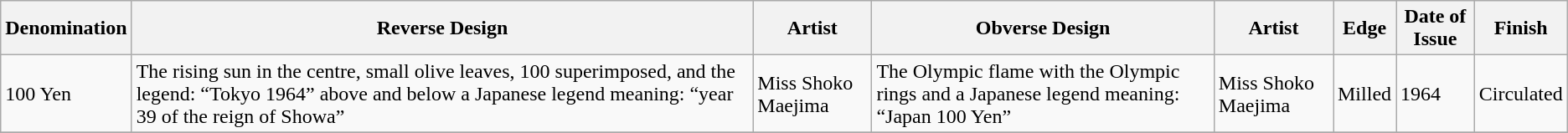<table class="wikitable">
<tr>
<th>Denomination</th>
<th>Reverse Design</th>
<th>Artist</th>
<th>Obverse Design</th>
<th>Artist</th>
<th>Edge</th>
<th>Date of Issue</th>
<th>Finish</th>
</tr>
<tr>
<td>100 Yen</td>
<td>The rising sun in the centre, small olive leaves, 100 superimposed, and the legend: “Tokyo 1964” above and below a Japanese legend meaning: “year 39 of the reign of Showa”</td>
<td>Miss Shoko Maejima</td>
<td>The Olympic flame with the Olympic rings and a Japanese legend meaning: “Japan 100 Yen”</td>
<td>Miss Shoko Maejima</td>
<td>Milled</td>
<td>1964</td>
<td>Circulated</td>
</tr>
<tr>
</tr>
</table>
